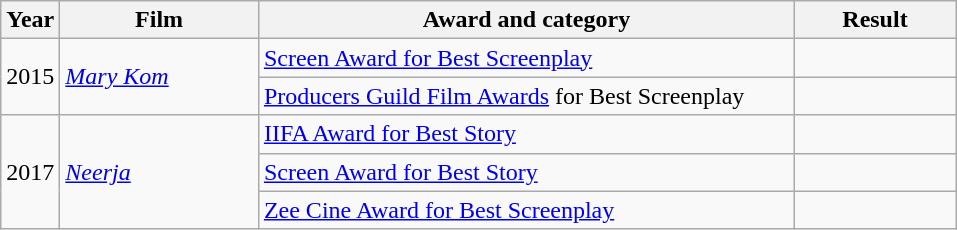<table class="wikitable">
<tr>
<th width="25">Year</th>
<th width="125">Film</th>
<th width="350">Award and category</th>
<th width="100">Result</th>
</tr>
<tr>
<td rowspan="2">2015</td>
<td rowspan="2"><em><a href='#'>Mary Kom</a></em></td>
<td><a href='#'>Screen Award for Best Screenplay</a></td>
<td></td>
</tr>
<tr>
<td><a href='#'>Producers Guild Film Awards</a> for Best Screenplay</td>
<td></td>
</tr>
<tr>
<td rowspan="3">2017</td>
<td rowspan="3"><em><a href='#'>Neerja</a></em></td>
<td><a href='#'>IIFA Award for Best Story</a></td>
<td></td>
</tr>
<tr>
<td><a href='#'>Screen Award for Best Story</a></td>
<td></td>
</tr>
<tr>
<td><a href='#'>Zee Cine Award for Best Screenplay</a></td>
<td></td>
</tr>
</table>
